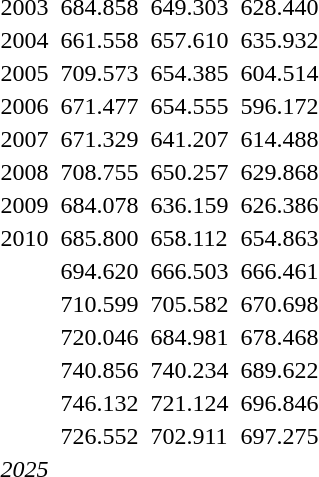<table>
<tr>
<td>2003</td>
<td></td>
<td>684.858</td>
<td></td>
<td>649.303</td>
<td></td>
<td>628.440</td>
</tr>
<tr>
<td>2004</td>
<td></td>
<td>661.558</td>
<td></td>
<td>657.610</td>
<td></td>
<td>635.932</td>
</tr>
<tr>
<td>2005</td>
<td></td>
<td>709.573</td>
<td></td>
<td>654.385</td>
<td></td>
<td>604.514</td>
</tr>
<tr>
<td>2006</td>
<td></td>
<td>671.477</td>
<td></td>
<td>654.555</td>
<td></td>
<td>596.172</td>
</tr>
<tr>
<td>2007</td>
<td></td>
<td>671.329</td>
<td></td>
<td>641.207</td>
<td></td>
<td>614.488</td>
</tr>
<tr>
<td>2008</td>
<td></td>
<td>708.755</td>
<td></td>
<td>650.257</td>
<td></td>
<td>629.868</td>
</tr>
<tr>
<td>2009</td>
<td></td>
<td>684.078</td>
<td></td>
<td>636.159</td>
<td></td>
<td>626.386</td>
</tr>
<tr>
<td>2010</td>
<td></td>
<td>685.800</td>
<td></td>
<td>658.112</td>
<td></td>
<td>654.863</td>
</tr>
<tr>
<td></td>
<td></td>
<td>694.620</td>
<td></td>
<td>666.503</td>
<td></td>
<td>666.461</td>
</tr>
<tr>
<td></td>
<td></td>
<td>710.599</td>
<td></td>
<td>705.582</td>
<td></td>
<td>670.698</td>
</tr>
<tr>
<td></td>
<td></td>
<td>720.046</td>
<td></td>
<td>684.981</td>
<td></td>
<td>678.468</td>
</tr>
<tr>
<td></td>
<td></td>
<td>740.856 </td>
<td></td>
<td>740.234</td>
<td></td>
<td>689.622</td>
</tr>
<tr>
<td></td>
<td></td>
<td>746.132 </td>
<td></td>
<td>721.124</td>
<td></td>
<td>696.846</td>
</tr>
<tr>
<td></td>
<td></td>
<td>726.552</td>
<td></td>
<td>702.911</td>
<td></td>
<td>697.275</td>
</tr>
<tr>
<td><em>2025</em></td>
<td></td>
<td></td>
<td></td>
<td></td>
<td></td>
<td></td>
</tr>
</table>
